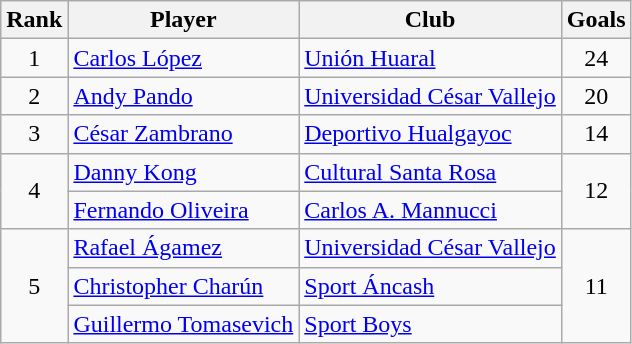<table class="wikitable">
<tr>
<th>Rank</th>
<th>Player</th>
<th>Club</th>
<th>Goals</th>
</tr>
<tr>
<td align=center rowspan=1>1</td>
<td> <a href='#'>Carlos López</a></td>
<td><a href='#'>Unión Huaral</a></td>
<td align=center rowspan=1>24</td>
</tr>
<tr>
<td align=center rowspan=1>2</td>
<td> <a href='#'>Andy Pando</a></td>
<td><a href='#'>Universidad César Vallejo</a></td>
<td align=center rowspan=1>20</td>
</tr>
<tr>
<td align=center rowspan=1>3</td>
<td> <a href='#'>César Zambrano</a></td>
<td><a href='#'>Deportivo Hualgayoc</a></td>
<td align=center rowspan=1>14</td>
</tr>
<tr>
<td align=center rowspan=2>4</td>
<td> <a href='#'>Danny Kong</a></td>
<td><a href='#'>Cultural Santa Rosa</a></td>
<td align=center rowspan=2>12</td>
</tr>
<tr>
<td> <a href='#'>Fernando Oliveira</a></td>
<td><a href='#'>Carlos A. Mannucci</a></td>
</tr>
<tr>
<td align=center rowspan=3>5</td>
<td> <a href='#'>Rafael Ágamez</a></td>
<td><a href='#'>Universidad César Vallejo</a></td>
<td align=center rowspan=3>11</td>
</tr>
<tr>
<td> <a href='#'>Christopher Charún</a></td>
<td><a href='#'>Sport Áncash</a></td>
</tr>
<tr>
<td> <a href='#'>Guillermo Tomasevich</a></td>
<td><a href='#'>Sport Boys</a></td>
</tr>
</table>
